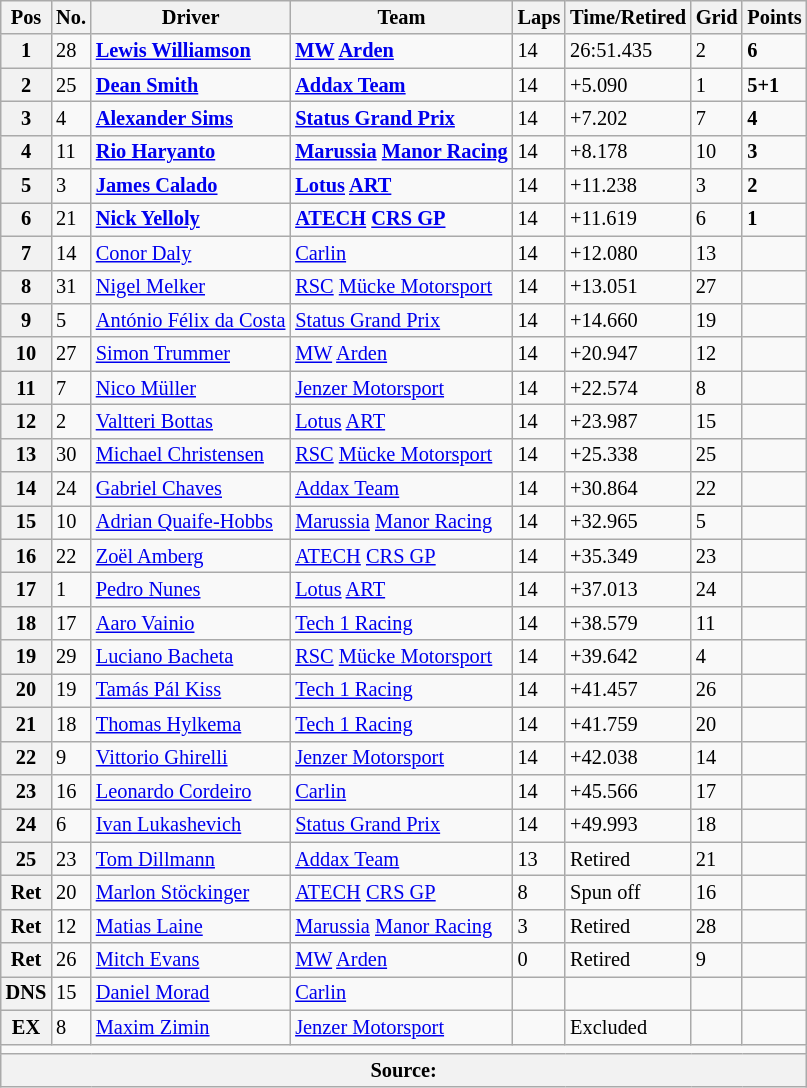<table class="wikitable" style="font-size:85%">
<tr>
<th>Pos</th>
<th>No.</th>
<th>Driver</th>
<th>Team</th>
<th>Laps</th>
<th>Time/Retired</th>
<th>Grid</th>
<th>Points</th>
</tr>
<tr>
<th>1</th>
<td>28</td>
<td> <strong><a href='#'>Lewis Williamson</a></strong></td>
<td><strong><a href='#'>MW</a> <a href='#'>Arden</a></strong></td>
<td>14</td>
<td>26:51.435</td>
<td>2</td>
<td><strong>6</strong></td>
</tr>
<tr>
<th>2</th>
<td>25</td>
<td> <strong><a href='#'>Dean Smith</a></strong></td>
<td><strong><a href='#'>Addax Team</a></strong></td>
<td>14</td>
<td>+5.090</td>
<td>1</td>
<td><strong>5+1</strong></td>
</tr>
<tr>
<th>3</th>
<td>4</td>
<td> <strong><a href='#'>Alexander Sims</a></strong></td>
<td><strong><a href='#'>Status Grand Prix</a></strong></td>
<td>14</td>
<td>+7.202</td>
<td>7</td>
<td><strong>4</strong></td>
</tr>
<tr>
<th>4</th>
<td>11</td>
<td> <strong><a href='#'>Rio Haryanto</a></strong></td>
<td><strong><a href='#'>Marussia</a> <a href='#'>Manor Racing</a></strong></td>
<td>14</td>
<td>+8.178</td>
<td>10</td>
<td><strong>3</strong></td>
</tr>
<tr>
<th>5</th>
<td>3</td>
<td> <strong><a href='#'>James Calado</a></strong></td>
<td><strong><a href='#'>Lotus</a> <a href='#'>ART</a></strong></td>
<td>14</td>
<td>+11.238</td>
<td>3</td>
<td><strong>2</strong></td>
</tr>
<tr>
<th>6</th>
<td>21</td>
<td> <strong><a href='#'>Nick Yelloly</a></strong></td>
<td><strong><a href='#'>ATECH</a> <a href='#'>CRS GP</a></strong></td>
<td>14</td>
<td>+11.619</td>
<td>6</td>
<td><strong>1</strong></td>
</tr>
<tr>
<th>7</th>
<td>14</td>
<td> <a href='#'>Conor Daly</a></td>
<td><a href='#'>Carlin</a></td>
<td>14</td>
<td>+12.080</td>
<td>13</td>
<td></td>
</tr>
<tr>
<th>8</th>
<td>31</td>
<td> <a href='#'>Nigel Melker</a></td>
<td><a href='#'>RSC</a> <a href='#'>Mücke Motorsport</a></td>
<td>14</td>
<td>+13.051</td>
<td>27</td>
<td></td>
</tr>
<tr>
<th>9</th>
<td>5</td>
<td> <a href='#'>António Félix da Costa</a></td>
<td><a href='#'>Status Grand Prix</a></td>
<td>14</td>
<td>+14.660</td>
<td>19</td>
<td></td>
</tr>
<tr>
<th>10</th>
<td>27</td>
<td> <a href='#'>Simon Trummer</a></td>
<td><a href='#'>MW</a> <a href='#'>Arden</a></td>
<td>14</td>
<td>+20.947</td>
<td>12</td>
<td></td>
</tr>
<tr>
<th>11</th>
<td>7</td>
<td> <a href='#'>Nico Müller</a></td>
<td><a href='#'>Jenzer Motorsport</a></td>
<td>14</td>
<td>+22.574</td>
<td>8</td>
<td></td>
</tr>
<tr>
<th>12</th>
<td>2</td>
<td> <a href='#'>Valtteri Bottas</a></td>
<td><a href='#'>Lotus</a> <a href='#'>ART</a></td>
<td>14</td>
<td>+23.987</td>
<td>15</td>
<td></td>
</tr>
<tr>
<th>13</th>
<td>30</td>
<td> <a href='#'>Michael Christensen</a></td>
<td><a href='#'>RSC</a> <a href='#'>Mücke Motorsport</a></td>
<td>14</td>
<td>+25.338</td>
<td>25</td>
<td></td>
</tr>
<tr>
<th>14</th>
<td>24</td>
<td> <a href='#'>Gabriel Chaves</a></td>
<td><a href='#'>Addax Team</a></td>
<td>14</td>
<td>+30.864</td>
<td>22</td>
<td></td>
</tr>
<tr>
<th>15</th>
<td>10</td>
<td> <a href='#'>Adrian Quaife-Hobbs</a></td>
<td><a href='#'>Marussia</a> <a href='#'>Manor Racing</a></td>
<td>14</td>
<td>+32.965</td>
<td>5</td>
<td></td>
</tr>
<tr>
<th>16</th>
<td>22</td>
<td> <a href='#'>Zoël Amberg</a></td>
<td><a href='#'>ATECH</a> <a href='#'>CRS GP</a></td>
<td>14</td>
<td>+35.349</td>
<td>23</td>
<td></td>
</tr>
<tr>
<th>17</th>
<td>1</td>
<td> <a href='#'>Pedro Nunes</a></td>
<td><a href='#'>Lotus</a> <a href='#'>ART</a></td>
<td>14</td>
<td>+37.013</td>
<td>24</td>
<td></td>
</tr>
<tr>
<th>18</th>
<td>17</td>
<td> <a href='#'>Aaro Vainio</a></td>
<td><a href='#'>Tech 1 Racing</a></td>
<td>14</td>
<td>+38.579</td>
<td>11</td>
<td></td>
</tr>
<tr>
<th>19</th>
<td>29</td>
<td> <a href='#'>Luciano Bacheta</a></td>
<td><a href='#'>RSC</a> <a href='#'>Mücke Motorsport</a></td>
<td>14</td>
<td>+39.642</td>
<td>4</td>
<td></td>
</tr>
<tr>
<th>20</th>
<td>19</td>
<td> <a href='#'>Tamás Pál Kiss</a></td>
<td><a href='#'>Tech 1 Racing</a></td>
<td>14</td>
<td>+41.457</td>
<td>26</td>
<td></td>
</tr>
<tr>
<th>21</th>
<td>18</td>
<td> <a href='#'>Thomas Hylkema</a></td>
<td><a href='#'>Tech 1 Racing</a></td>
<td>14</td>
<td>+41.759</td>
<td>20</td>
<td></td>
</tr>
<tr>
<th>22</th>
<td>9</td>
<td> <a href='#'>Vittorio Ghirelli</a></td>
<td><a href='#'>Jenzer Motorsport</a></td>
<td>14</td>
<td>+42.038</td>
<td>14</td>
<td></td>
</tr>
<tr>
<th>23</th>
<td>16</td>
<td> <a href='#'>Leonardo Cordeiro</a></td>
<td><a href='#'>Carlin</a></td>
<td>14</td>
<td>+45.566</td>
<td>17</td>
<td></td>
</tr>
<tr>
<th>24</th>
<td>6</td>
<td> <a href='#'>Ivan Lukashevich</a></td>
<td><a href='#'>Status Grand Prix</a></td>
<td>14</td>
<td>+49.993</td>
<td>18</td>
<td></td>
</tr>
<tr>
<th>25</th>
<td>23</td>
<td> <a href='#'>Tom Dillmann</a></td>
<td><a href='#'>Addax Team</a></td>
<td>13</td>
<td>Retired</td>
<td>21</td>
<td></td>
</tr>
<tr>
<th>Ret</th>
<td>20</td>
<td> <a href='#'>Marlon Stöckinger</a></td>
<td><a href='#'>ATECH</a> <a href='#'>CRS GP</a></td>
<td>8</td>
<td>Spun off</td>
<td>16</td>
<td></td>
</tr>
<tr>
<th>Ret</th>
<td>12</td>
<td> <a href='#'>Matias Laine</a></td>
<td><a href='#'>Marussia</a> <a href='#'>Manor Racing</a></td>
<td>3</td>
<td>Retired</td>
<td>28</td>
<td></td>
</tr>
<tr>
<th>Ret</th>
<td>26</td>
<td> <a href='#'>Mitch Evans</a></td>
<td><a href='#'>MW</a> <a href='#'>Arden</a></td>
<td>0</td>
<td>Retired</td>
<td>9</td>
<td></td>
</tr>
<tr>
<th>DNS</th>
<td>15</td>
<td> <a href='#'>Daniel Morad</a></td>
<td><a href='#'>Carlin</a></td>
<td></td>
<td></td>
<td></td>
<td></td>
</tr>
<tr>
<th>EX</th>
<td>8</td>
<td> <a href='#'>Maxim Zimin</a></td>
<td><a href='#'>Jenzer Motorsport</a></td>
<td></td>
<td>Excluded</td>
<td></td>
<td></td>
</tr>
<tr>
<td colspan=8></td>
</tr>
<tr>
<th colspan="8">Source:</th>
</tr>
</table>
